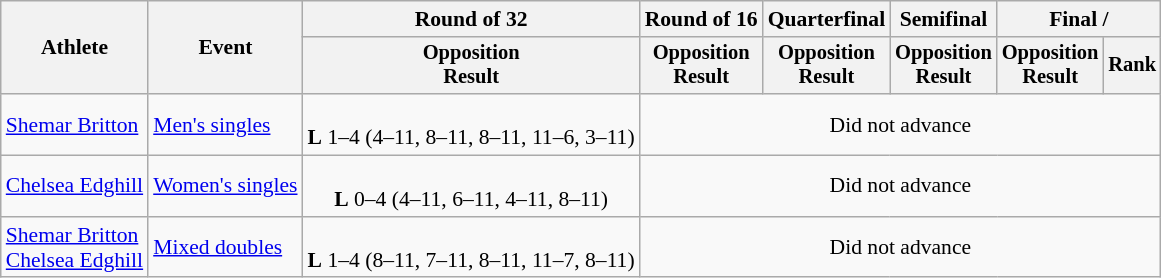<table class=wikitable style=font-size:90%;text-align:center>
<tr>
<th rowspan=2>Athlete</th>
<th rowspan=2>Event</th>
<th>Round of 32</th>
<th>Round of 16</th>
<th>Quarterfinal</th>
<th>Semifinal</th>
<th colspan=2>Final / </th>
</tr>
<tr style=font-size:95%>
<th>Opposition<br>Result</th>
<th>Opposition<br>Result</th>
<th>Opposition<br>Result</th>
<th>Opposition<br>Result</th>
<th>Opposition<br>Result</th>
<th>Rank</th>
</tr>
<tr>
<td align=left><a href='#'>Shemar Britton</a></td>
<td align=left><a href='#'>Men's singles</a></td>
<td><br><strong>L</strong> 1–4 (4–11, 8–11, 8–11, 11–6, 3–11)</td>
<td colspan=5>Did not advance</td>
</tr>
<tr>
<td align=left><a href='#'>Chelsea Edghill</a></td>
<td align=left><a href='#'>Women's singles</a></td>
<td><br><strong>L</strong> 0–4 (4–11, 6–11, 4–11, 8–11)</td>
<td colspan=5>Did not advance</td>
</tr>
<tr>
<td align=left><a href='#'>Shemar Britton</a><br><a href='#'>Chelsea Edghill</a></td>
<td align=left><a href='#'>Mixed doubles</a></td>
<td><br><strong>L</strong> 1–4 (8–11, 7–11, 8–11, 11–7, 8–11)</td>
<td colspan=5>Did not advance</td>
</tr>
</table>
